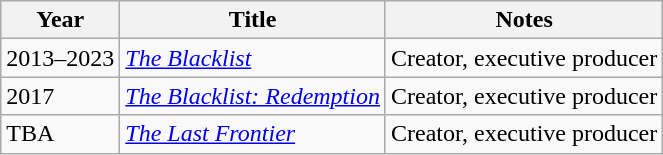<table class="wikitable">
<tr>
<th>Year</th>
<th>Title</th>
<th>Notes</th>
</tr>
<tr>
<td>2013–2023</td>
<td><em><a href='#'>The Blacklist</a></em></td>
<td>Creator, executive producer</td>
</tr>
<tr>
<td>2017</td>
<td><em><a href='#'>The Blacklist: Redemption</a></em></td>
<td>Creator, executive producer</td>
</tr>
<tr>
<td>TBA</td>
<td><em><a href='#'>The Last Frontier</a></em></td>
<td>Creator, executive producer</td>
</tr>
</table>
